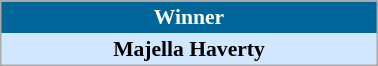<table align=center cellpadding="2" cellspacing="0" style="background: #f9f9f9; border: 1px #aaa solid; border-collapse: collapse; font-size: 90%;" width=20%>
<tr align=center style="background:#006699;color:white;">
<th width=100%>Winner</th>
</tr>
<tr align=center bgcolor=#D0E7FF>
<td align=center><strong>Majella Haverty</strong> </td>
</tr>
</table>
